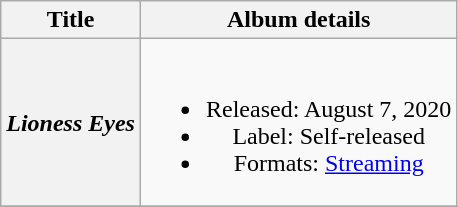<table class="wikitable plainrowheaders" style="text-align:center;">
<tr>
<th scope="col">Title</th>
<th scope="col">Album details</th>
</tr>
<tr>
<th scope="row"><em>Lioness Eyes</em></th>
<td><br><ul><li>Released: August 7, 2020</li><li>Label: Self-released</li><li>Formats: <a href='#'>Streaming</a></li></ul></td>
</tr>
<tr>
</tr>
</table>
